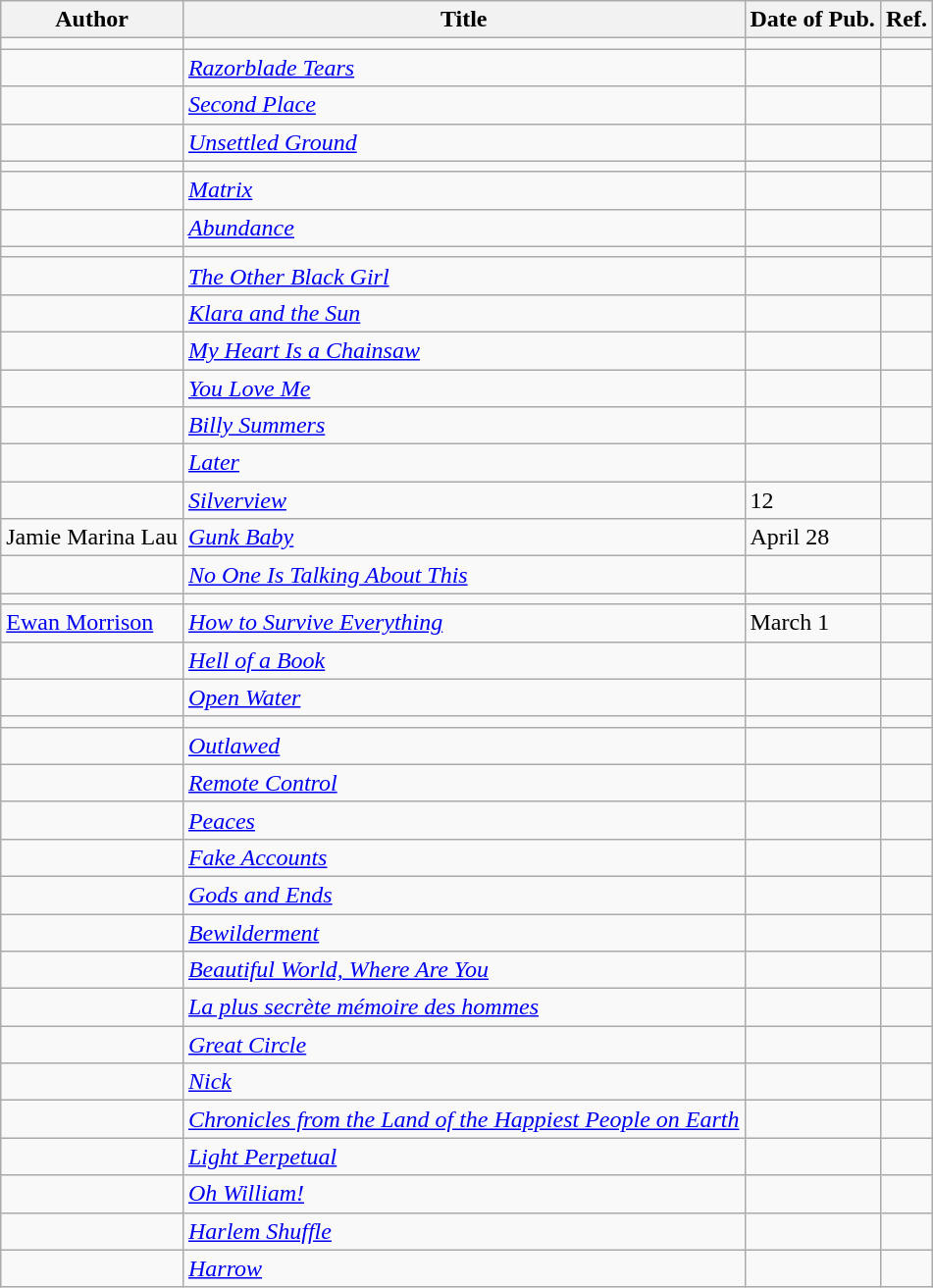<table class="wikitable sortable">
<tr>
<th>Author</th>
<th>Title</th>
<th>Date of Pub.</th>
<th>Ref.</th>
</tr>
<tr>
<td></td>
<td></td>
<td></td>
<td></td>
</tr>
<tr>
<td></td>
<td><em><a href='#'>Razorblade Tears</a></em></td>
<td></td>
<td></td>
</tr>
<tr>
<td></td>
<td><a href='#'><em>Second Place</em></a></td>
<td></td>
<td></td>
</tr>
<tr>
<td></td>
<td><em><a href='#'>Unsettled Ground</a></em></td>
<td></td>
<td></td>
</tr>
<tr>
<td></td>
<td></td>
<td></td>
<td></td>
</tr>
<tr>
<td></td>
<td><em><a href='#'>Matrix</a></em></td>
<td></td>
<td></td>
</tr>
<tr>
<td></td>
<td><em><a href='#'>Abundance</a></em></td>
<td></td>
<td></td>
</tr>
<tr>
<td></td>
<td></td>
<td></td>
<td></td>
</tr>
<tr>
<td></td>
<td><em><a href='#'>The Other Black Girl</a></em></td>
<td></td>
<td></td>
</tr>
<tr>
<td></td>
<td><em><a href='#'>Klara and the Sun</a></em></td>
<td></td>
<td></td>
</tr>
<tr>
<td></td>
<td><a href='#'><em>My Heart Is a Chainsaw</em></a></td>
<td></td>
<td></td>
</tr>
<tr>
<td></td>
<td><em><a href='#'>You Love Me</a></em></td>
<td></td>
<td></td>
</tr>
<tr>
<td></td>
<td><em><a href='#'>Billy Summers</a></em></td>
<td></td>
<td></td>
</tr>
<tr>
<td></td>
<td><em><a href='#'>Later</a></em></td>
<td></td>
<td></td>
</tr>
<tr>
<td></td>
<td><em><a href='#'>Silverview</a></em></td>
<td> 12</td>
<td></td>
</tr>
<tr>
<td>Jamie Marina Lau</td>
<td><em><a href='#'>Gunk Baby</a></em></td>
<td>April 28</td>
<td></td>
</tr>
<tr>
<td></td>
<td><em><a href='#'>No One Is Talking About This</a></em></td>
<td></td>
<td></td>
</tr>
<tr>
<td></td>
<td></td>
<td></td>
<td></td>
</tr>
<tr>
<td><a href='#'>Ewan Morrison</a></td>
<td><em><a href='#'>How to Survive Everything</a></em></td>
<td>March 1</td>
<td></td>
</tr>
<tr>
<td></td>
<td><em><a href='#'>Hell of a Book</a></em></td>
<td></td>
<td></td>
</tr>
<tr>
<td></td>
<td><em><a href='#'>Open Water</a></em></td>
<td></td>
<td></td>
</tr>
<tr>
<td></td>
<td></td>
<td></td>
<td></td>
</tr>
<tr>
<td></td>
<td><em><a href='#'>Outlawed</a></em></td>
<td></td>
<td></td>
</tr>
<tr>
<td></td>
<td><em><a href='#'>Remote Control</a></em></td>
<td></td>
<td></td>
</tr>
<tr>
<td></td>
<td><em><a href='#'>Peaces</a></em></td>
<td></td>
<td></td>
</tr>
<tr>
<td></td>
<td><em><a href='#'>Fake Accounts</a></em></td>
<td></td>
<td></td>
</tr>
<tr>
<td></td>
<td><em><a href='#'>Gods and Ends</a></em></td>
<td></td>
<td></td>
</tr>
<tr>
<td></td>
<td><em><a href='#'>Bewilderment</a></em></td>
<td></td>
<td></td>
</tr>
<tr>
<td></td>
<td><em><a href='#'>Beautiful World, Where Are You</a></em></td>
<td></td>
<td></td>
</tr>
<tr>
<td></td>
<td><em><a href='#'>La plus secrète mémoire des hommes</a></em></td>
<td></td>
<td></td>
</tr>
<tr>
<td></td>
<td><em><a href='#'>Great Circle</a></em></td>
<td></td>
<td></td>
</tr>
<tr>
<td></td>
<td><em><a href='#'>Nick</a></em></td>
<td></td>
<td></td>
</tr>
<tr>
<td></td>
<td><em><a href='#'>Chronicles from the Land of the Happiest People on Earth</a></em></td>
<td></td>
<td></td>
</tr>
<tr>
<td></td>
<td><em><a href='#'>Light Perpetual</a></em></td>
<td></td>
<td></td>
</tr>
<tr>
<td></td>
<td><em><a href='#'>Oh William!</a></em></td>
<td></td>
<td></td>
</tr>
<tr>
<td></td>
<td><em><a href='#'>Harlem Shuffle</a></em></td>
<td></td>
<td></td>
</tr>
<tr>
<td></td>
<td><a href='#'><em>Harrow</em></a></td>
<td></td>
<td></td>
</tr>
</table>
